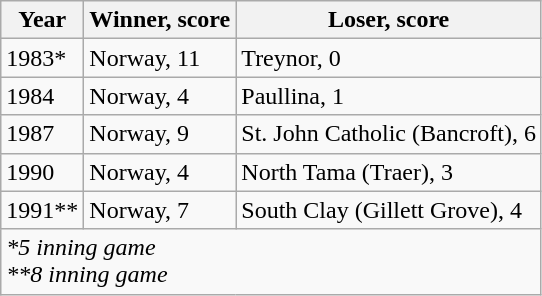<table class="wikitable">
<tr>
<th>Year</th>
<th>Winner, score</th>
<th>Loser, score</th>
</tr>
<tr>
<td>1983*</td>
<td>Norway, 11</td>
<td>Treynor, 0</td>
</tr>
<tr>
<td>1984</td>
<td>Norway, 4</td>
<td>Paullina, 1</td>
</tr>
<tr>
<td>1987</td>
<td>Norway, 9</td>
<td>St. John Catholic (Bancroft), 6</td>
</tr>
<tr>
<td>1990</td>
<td>Norway, 4</td>
<td>North Tama (Traer), 3</td>
</tr>
<tr>
<td>1991**</td>
<td>Norway, 7</td>
<td>South Clay (Gillett Grove), 4</td>
</tr>
<tr>
<td rowspan="2" colspan="3" align="left"><em>*5 inning game</em><br><em>**8 inning game</em></td>
</tr>
</table>
